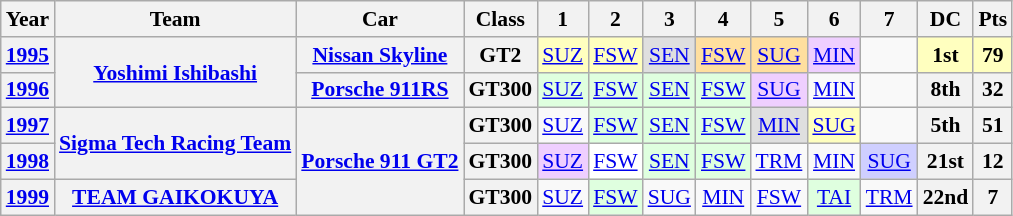<table class="wikitable" style="text-align:center; font-size:90%">
<tr>
<th>Year</th>
<th>Team</th>
<th>Car</th>
<th>Class</th>
<th>1</th>
<th>2</th>
<th>3</th>
<th>4</th>
<th>5</th>
<th>6</th>
<th>7</th>
<th>DC</th>
<th>Pts</th>
</tr>
<tr>
<th><a href='#'>1995</a></th>
<th rowspan="2"><a href='#'>Yoshimi Ishibashi</a></th>
<th><a href='#'>Nissan Skyline</a></th>
<th>GT2</th>
<td style="background:#FFFFBF;"><a href='#'>SUZ</a><br></td>
<td style="background:#FFFFBF;"><a href='#'>FSW</a><br></td>
<td style="background:#DFDFDF;"><a href='#'>SEN</a><br></td>
<td style="background:#FFDF9F;"><a href='#'>FSW</a><br></td>
<td style="background:#FFDF9F;"><a href='#'>SUG</a><br></td>
<td style="background:#EFCFFF;"><a href='#'>MIN</a><br></td>
<td></td>
<td bgcolor="#FFFFBF"><strong>1st</strong></td>
<td bgcolor="#FFFFBF"><strong>79</strong></td>
</tr>
<tr>
<th><a href='#'>1996</a></th>
<th><a href='#'>Porsche 911RS</a></th>
<th>GT300</th>
<td style="background:#DFFFDF;"><a href='#'>SUZ</a><br></td>
<td style="background:#DFFFDF;"><a href='#'>FSW</a><br></td>
<td style="background:#DFFFDF;"><a href='#'>SEN</a><br></td>
<td style="background:#DFFFDF;"><a href='#'>FSW</a><br></td>
<td style="background:#EFCFFF;"><a href='#'>SUG</a><br></td>
<td><a href='#'>MIN</a></td>
<td></td>
<th>8th</th>
<th>32</th>
</tr>
<tr>
<th><a href='#'>1997</a></th>
<th rowspan="2"><a href='#'>Sigma Tech Racing Team</a></th>
<th rowspan="3" "rowspan="3"><a href='#'>Porsche 911 GT2</a></th>
<th>GT300</th>
<td><a href='#'>SUZ</a></td>
<td style="background:#DFFFDF;"><a href='#'>FSW</a><br></td>
<td style="background:#DFFFDF;"><a href='#'>SEN</a><br></td>
<td style="background:#DFFFDF;"><a href='#'>FSW</a><br></td>
<td style="background:#DFDFDF;"><a href='#'>MIN</a><br></td>
<td style="background:#FFFFBF;"><a href='#'>SUG</a><br></td>
<td></td>
<th>5th</th>
<th>51</th>
</tr>
<tr>
<th><a href='#'>1998</a></th>
<th>GT300</th>
<td style="background:#EFCFFF;"><a href='#'>SUZ</a><br></td>
<td style="background:#FFFFFF;"><a href='#'>FSW</a><br></td>
<td style="background:#DFFFDF;"><a href='#'>SEN</a><br></td>
<td style="background:#DFFFDF;"><a href='#'>FSW</a><br></td>
<td><a href='#'>TRM</a></td>
<td><a href='#'>MIN</a></td>
<td style="background:#CFCFFF;"><a href='#'>SUG</a><br></td>
<th>21st</th>
<th>12</th>
</tr>
<tr>
<th><a href='#'>1999</a></th>
<th><a href='#'>TEAM GAIKOKUYA</a></th>
<th>GT300</th>
<td><a href='#'>SUZ</a></td>
<td style="background:#DFFFDF;"><a href='#'>FSW</a><br></td>
<td><a href='#'>SUG</a></td>
<td><a href='#'>MIN</a></td>
<td><a href='#'>FSW</a></td>
<td style="background:#DFFFDF;"><a href='#'>TAI</a><br></td>
<td><a href='#'>TRM</a></td>
<th>22nd</th>
<th>7</th>
</tr>
</table>
